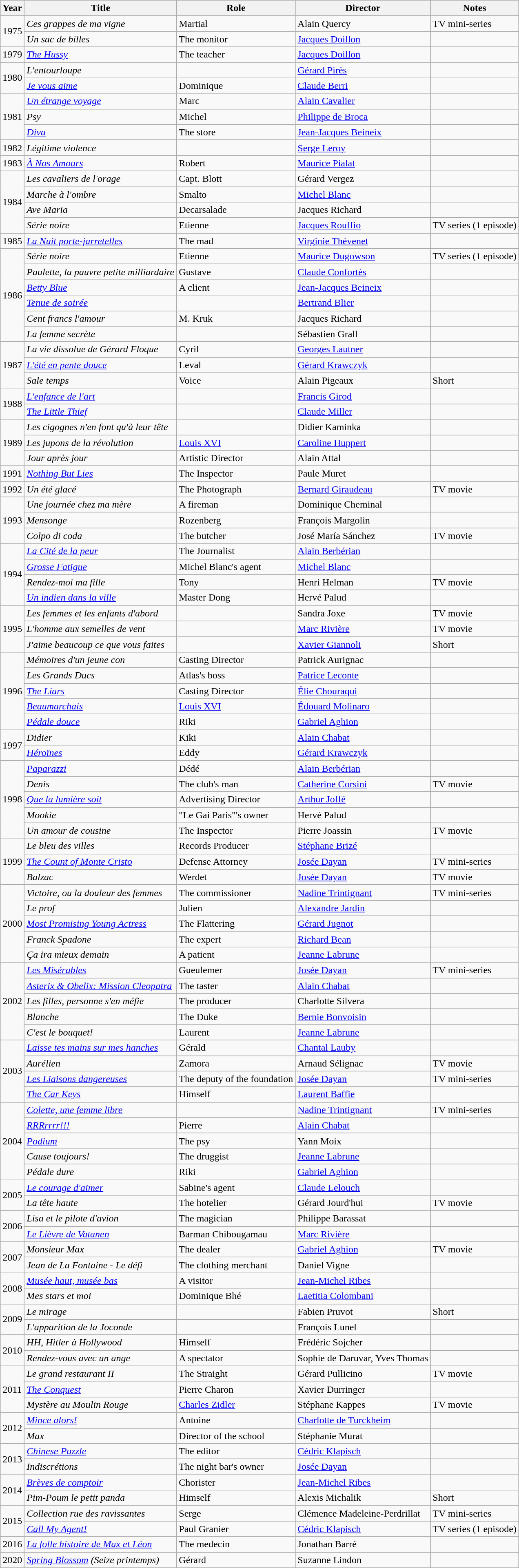<table class="wikitable">
<tr>
<th>Year</th>
<th>Title</th>
<th>Role</th>
<th>Director</th>
<th>Notes</th>
</tr>
<tr>
<td rowspan=2>1975</td>
<td><em>Ces grappes de ma vigne</em></td>
<td>Martial</td>
<td>Alain Quercy</td>
<td>TV mini-series</td>
</tr>
<tr>
<td><em>Un sac de billes</em></td>
<td>The monitor</td>
<td><a href='#'>Jacques Doillon</a></td>
<td></td>
</tr>
<tr>
<td>1979</td>
<td><em><a href='#'>The Hussy</a></em></td>
<td>The teacher</td>
<td><a href='#'>Jacques Doillon</a></td>
<td></td>
</tr>
<tr>
<td rowspan=2>1980</td>
<td><em>L'entourloupe</em></td>
<td></td>
<td><a href='#'>Gérard Pirès</a></td>
<td></td>
</tr>
<tr>
<td><em><a href='#'>Je vous aime</a></em></td>
<td>Dominique</td>
<td><a href='#'>Claude Berri</a></td>
<td></td>
</tr>
<tr>
<td rowspan=3>1981</td>
<td><em><a href='#'>Un étrange voyage</a></em></td>
<td>Marc</td>
<td><a href='#'>Alain Cavalier</a></td>
<td></td>
</tr>
<tr>
<td><em>Psy</em></td>
<td>Michel</td>
<td><a href='#'>Philippe de Broca</a></td>
<td></td>
</tr>
<tr>
<td><em><a href='#'>Diva</a></em></td>
<td>The store</td>
<td><a href='#'>Jean-Jacques Beineix</a></td>
<td></td>
</tr>
<tr>
<td>1982</td>
<td><em>Légitime violence</em></td>
<td></td>
<td><a href='#'>Serge Leroy</a></td>
<td></td>
</tr>
<tr>
<td>1983</td>
<td><em><a href='#'>À Nos Amours</a></em></td>
<td>Robert</td>
<td><a href='#'>Maurice Pialat</a></td>
<td></td>
</tr>
<tr>
<td rowspan=4>1984</td>
<td><em>Les cavaliers de l'orage</em></td>
<td>Capt. Blott</td>
<td>Gérard Vergez</td>
<td></td>
</tr>
<tr>
<td><em>Marche à l'ombre</em></td>
<td>Smalto</td>
<td><a href='#'>Michel Blanc</a></td>
<td></td>
</tr>
<tr>
<td><em>Ave Maria</em></td>
<td>Decarsalade</td>
<td>Jacques Richard</td>
<td></td>
</tr>
<tr>
<td><em>Série noire</em></td>
<td>Etienne</td>
<td><a href='#'>Jacques Rouffio</a></td>
<td>TV series (1 episode)</td>
</tr>
<tr>
<td>1985</td>
<td><em><a href='#'>La Nuit porte-jarretelles</a></em></td>
<td>The mad</td>
<td><a href='#'>Virginie Thévenet</a></td>
<td></td>
</tr>
<tr>
<td rowspan=6>1986</td>
<td><em>Série noire</em></td>
<td>Etienne</td>
<td><a href='#'>Maurice Dugowson</a></td>
<td>TV series (1 episode)</td>
</tr>
<tr>
<td><em>Paulette, la pauvre petite milliardaire</em></td>
<td>Gustave</td>
<td><a href='#'>Claude Confortès</a></td>
<td></td>
</tr>
<tr>
<td><em><a href='#'>Betty Blue</a></em></td>
<td>A client</td>
<td><a href='#'>Jean-Jacques Beineix</a></td>
<td></td>
</tr>
<tr>
<td><em><a href='#'>Tenue de soirée</a></em></td>
<td></td>
<td><a href='#'>Bertrand Blier</a></td>
<td></td>
</tr>
<tr>
<td><em>Cent francs l'amour</em></td>
<td>M. Kruk</td>
<td>Jacques Richard</td>
<td></td>
</tr>
<tr>
<td><em>La femme secrète</em></td>
<td></td>
<td>Sébastien Grall</td>
<td></td>
</tr>
<tr>
<td rowspan=3>1987</td>
<td><em>La vie dissolue de Gérard Floque</em></td>
<td>Cyril</td>
<td><a href='#'>Georges Lautner</a></td>
<td></td>
</tr>
<tr>
<td><em><a href='#'>L'été en pente douce</a></em></td>
<td>Leval</td>
<td><a href='#'>Gérard Krawczyk</a></td>
<td></td>
</tr>
<tr>
<td><em>Sale temps</em></td>
<td>Voice</td>
<td>Alain Pigeaux</td>
<td>Short</td>
</tr>
<tr>
<td rowspan=2>1988</td>
<td><em><a href='#'>L'enfance de l'art</a></em></td>
<td></td>
<td><a href='#'>Francis Girod</a></td>
<td></td>
</tr>
<tr>
<td><em><a href='#'>The Little Thief</a></em></td>
<td></td>
<td><a href='#'>Claude Miller</a></td>
<td></td>
</tr>
<tr>
<td rowspan=3>1989</td>
<td><em>Les cigognes n'en font qu'à leur tête</em></td>
<td></td>
<td>Didier Kaminka</td>
<td></td>
</tr>
<tr>
<td><em>Les jupons de la révolution</em></td>
<td><a href='#'>Louis XVI</a></td>
<td><a href='#'>Caroline Huppert</a></td>
<td></td>
</tr>
<tr>
<td><em>Jour après jour</em></td>
<td>Artistic Director</td>
<td>Alain Attal</td>
<td></td>
</tr>
<tr>
<td>1991</td>
<td><em><a href='#'>Nothing But Lies</a></em></td>
<td>The Inspector</td>
<td>Paule Muret</td>
<td></td>
</tr>
<tr>
<td>1992</td>
<td><em>Un été glacé</em></td>
<td>The Photograph</td>
<td><a href='#'>Bernard Giraudeau</a></td>
<td>TV movie</td>
</tr>
<tr>
<td rowspan=3>1993</td>
<td><em>Une journée chez ma mère</em></td>
<td>A fireman</td>
<td>Dominique Cheminal</td>
<td></td>
</tr>
<tr>
<td><em>Mensonge</em></td>
<td>Rozenberg</td>
<td>François Margolin</td>
<td></td>
</tr>
<tr>
<td><em>Colpo di coda</em></td>
<td>The butcher</td>
<td>José María Sánchez</td>
<td>TV movie</td>
</tr>
<tr>
<td rowspan=4>1994</td>
<td><em><a href='#'>La Cité de la peur</a></em></td>
<td>The Journalist</td>
<td><a href='#'>Alain Berbérian</a></td>
<td></td>
</tr>
<tr>
<td><em><a href='#'>Grosse Fatigue</a></em></td>
<td>Michel Blanc's agent</td>
<td><a href='#'>Michel Blanc</a></td>
<td></td>
</tr>
<tr>
<td><em>Rendez-moi ma fille</em></td>
<td>Tony</td>
<td>Henri Helman</td>
<td>TV movie</td>
</tr>
<tr>
<td><em><a href='#'>Un indien dans la ville</a></em></td>
<td>Master Dong</td>
<td>Hervé Palud</td>
<td></td>
</tr>
<tr>
<td rowspan=3>1995</td>
<td><em>Les femmes et les enfants d'abord</em></td>
<td></td>
<td>Sandra Joxe</td>
<td>TV movie</td>
</tr>
<tr>
<td><em>L'homme aux semelles de vent</em></td>
<td></td>
<td><a href='#'>Marc Rivière</a></td>
<td>TV movie</td>
</tr>
<tr>
<td><em>J'aime beaucoup ce que vous faites</em></td>
<td></td>
<td><a href='#'>Xavier Giannoli</a></td>
<td>Short</td>
</tr>
<tr>
<td rowspan=5>1996</td>
<td><em>Mémoires d'un jeune con</em></td>
<td>Casting Director</td>
<td>Patrick Aurignac</td>
<td></td>
</tr>
<tr>
<td><em>Les Grands Ducs</em></td>
<td>Atlas's boss</td>
<td><a href='#'>Patrice Leconte</a></td>
<td></td>
</tr>
<tr>
<td><em><a href='#'>The Liars</a></em></td>
<td>Casting Director</td>
<td><a href='#'>Élie Chouraqui</a></td>
<td></td>
</tr>
<tr>
<td><em><a href='#'>Beaumarchais</a></em></td>
<td><a href='#'>Louis XVI</a></td>
<td><a href='#'>Édouard Molinaro</a></td>
<td></td>
</tr>
<tr>
<td><em><a href='#'>Pédale douce</a></em></td>
<td>Riki</td>
<td><a href='#'>Gabriel Aghion</a></td>
<td></td>
</tr>
<tr>
<td rowspan=2>1997</td>
<td><em>Didier</em></td>
<td>Kiki</td>
<td><a href='#'>Alain Chabat</a></td>
<td></td>
</tr>
<tr>
<td><em><a href='#'>Héroïnes</a></em></td>
<td>Eddy</td>
<td><a href='#'>Gérard Krawczyk</a></td>
<td></td>
</tr>
<tr>
<td rowspan=5>1998</td>
<td><em><a href='#'>Paparazzi</a></em></td>
<td>Dédé</td>
<td><a href='#'>Alain Berbérian</a></td>
<td></td>
</tr>
<tr>
<td><em>Denis</em></td>
<td>The club's man</td>
<td><a href='#'>Catherine Corsini</a></td>
<td>TV movie</td>
</tr>
<tr>
<td><em><a href='#'>Que la lumière soit</a></em></td>
<td>Advertising Director</td>
<td><a href='#'>Arthur Joffé</a></td>
<td></td>
</tr>
<tr>
<td><em>Mookie</em></td>
<td>"Le Gai Paris"'s owner</td>
<td>Hervé Palud</td>
<td></td>
</tr>
<tr>
<td><em>Un amour de cousine</em></td>
<td>The Inspector</td>
<td>Pierre Joassin</td>
<td>TV movie</td>
</tr>
<tr>
<td rowspan=3>1999</td>
<td><em>Le bleu des villes</em></td>
<td>Records Producer</td>
<td><a href='#'>Stéphane Brizé</a></td>
<td></td>
</tr>
<tr>
<td><em><a href='#'>The Count of Monte Cristo</a></em></td>
<td>Defense Attorney</td>
<td><a href='#'>Josée Dayan</a></td>
<td>TV mini-series</td>
</tr>
<tr>
<td><em>Balzac</em></td>
<td>Werdet</td>
<td><a href='#'>Josée Dayan</a></td>
<td>TV movie</td>
</tr>
<tr>
<td rowspan=5>2000</td>
<td><em>Victoire, ou la douleur des femmes</em></td>
<td>The commissioner</td>
<td><a href='#'>Nadine Trintignant</a></td>
<td>TV mini-series</td>
</tr>
<tr>
<td><em>Le prof</em></td>
<td>Julien</td>
<td><a href='#'>Alexandre Jardin</a></td>
<td></td>
</tr>
<tr>
<td><em><a href='#'>Most Promising Young Actress</a></em></td>
<td>The Flattering</td>
<td><a href='#'>Gérard Jugnot</a></td>
<td></td>
</tr>
<tr>
<td><em>Franck Spadone</em></td>
<td>The expert</td>
<td><a href='#'>Richard Bean</a></td>
<td></td>
</tr>
<tr>
<td><em>Ça ira mieux demain</em></td>
<td>A patient</td>
<td><a href='#'>Jeanne Labrune</a></td>
<td></td>
</tr>
<tr>
<td rowspan=5>2002</td>
<td><em><a href='#'>Les Misérables</a></em></td>
<td>Gueulemer</td>
<td><a href='#'>Josée Dayan</a></td>
<td>TV mini-series</td>
</tr>
<tr>
<td><em><a href='#'>Asterix & Obelix: Mission Cleopatra</a></em></td>
<td>The taster</td>
<td><a href='#'>Alain Chabat</a></td>
<td></td>
</tr>
<tr>
<td><em>Les filles, personne s'en méfie</em></td>
<td>The producer</td>
<td>Charlotte Silvera</td>
<td></td>
</tr>
<tr>
<td><em>Blanche</em></td>
<td>The Duke</td>
<td><a href='#'>Bernie Bonvoisin</a></td>
<td></td>
</tr>
<tr>
<td><em>C'est le bouquet!</em></td>
<td>Laurent</td>
<td><a href='#'>Jeanne Labrune</a></td>
<td></td>
</tr>
<tr>
<td rowspan=4>2003</td>
<td><em><a href='#'>Laisse tes mains sur mes hanches</a></em></td>
<td>Gérald</td>
<td><a href='#'>Chantal Lauby</a></td>
<td></td>
</tr>
<tr>
<td><em>Aurélien</em></td>
<td>Zamora</td>
<td>Arnaud Sélignac</td>
<td>TV movie</td>
</tr>
<tr>
<td><em><a href='#'>Les Liaisons dangereuses</a></em></td>
<td>The deputy of the foundation</td>
<td><a href='#'>Josée Dayan</a></td>
<td>TV mini-series</td>
</tr>
<tr>
<td><em><a href='#'>The Car Keys</a></em></td>
<td>Himself</td>
<td><a href='#'>Laurent Baffie</a></td>
<td></td>
</tr>
<tr>
<td rowspan=5>2004</td>
<td><em><a href='#'>Colette, une femme libre</a></em></td>
<td></td>
<td><a href='#'>Nadine Trintignant</a></td>
<td>TV mini-series</td>
</tr>
<tr>
<td><em><a href='#'>RRRrrrr!!!</a></em></td>
<td>Pierre</td>
<td><a href='#'>Alain Chabat</a></td>
<td></td>
</tr>
<tr>
<td><em><a href='#'>Podium</a></em></td>
<td>The psy</td>
<td>Yann Moix</td>
<td></td>
</tr>
<tr>
<td><em>Cause toujours!</em></td>
<td>The druggist</td>
<td><a href='#'>Jeanne Labrune</a></td>
<td></td>
</tr>
<tr>
<td><em>Pédale dure</em></td>
<td>Riki</td>
<td><a href='#'>Gabriel Aghion</a></td>
<td></td>
</tr>
<tr>
<td rowspan=2>2005</td>
<td><em><a href='#'>Le courage d'aimer</a></em></td>
<td>Sabine's agent</td>
<td><a href='#'>Claude Lelouch</a></td>
<td></td>
</tr>
<tr>
<td><em>La tête haute</em></td>
<td>The hotelier</td>
<td>Gérard Jourd'hui</td>
<td>TV movie</td>
</tr>
<tr>
<td rowspan=2>2006</td>
<td><em>Lisa et le pilote d'avion</em></td>
<td>The magician</td>
<td>Philippe Barassat</td>
<td></td>
</tr>
<tr>
<td><em><a href='#'>Le Lièvre de Vatanen</a></em></td>
<td>Barman Chibougamau</td>
<td><a href='#'>Marc Rivière</a></td>
<td></td>
</tr>
<tr>
<td rowspan=2>2007</td>
<td><em>Monsieur Max</em></td>
<td>The dealer</td>
<td><a href='#'>Gabriel Aghion</a></td>
<td>TV movie</td>
</tr>
<tr>
<td><em>Jean de La Fontaine - Le défi</em></td>
<td>The clothing merchant</td>
<td>Daniel Vigne</td>
<td></td>
</tr>
<tr>
<td rowspan=2>2008</td>
<td><em><a href='#'>Musée haut, musée bas</a></em></td>
<td>A visitor</td>
<td><a href='#'>Jean-Michel Ribes</a></td>
<td></td>
</tr>
<tr>
<td><em>Mes stars et moi</em></td>
<td>Dominique Bhé</td>
<td><a href='#'>Laetitia Colombani</a></td>
<td></td>
</tr>
<tr>
<td rowspan=2>2009</td>
<td><em>Le mirage</em></td>
<td></td>
<td>Fabien Pruvot</td>
<td>Short</td>
</tr>
<tr>
<td><em>L'apparition de la Joconde</em></td>
<td></td>
<td>François Lunel</td>
<td></td>
</tr>
<tr>
<td rowspan=2>2010</td>
<td><em>HH, Hitler à Hollywood</em></td>
<td>Himself</td>
<td>Frédéric Sojcher</td>
<td></td>
</tr>
<tr>
<td><em>Rendez-vous avec un ange</em></td>
<td>A spectator</td>
<td>Sophie de Daruvar, Yves Thomas</td>
<td></td>
</tr>
<tr>
<td rowspan=3>2011</td>
<td><em>Le grand restaurant II</em></td>
<td>The Straight</td>
<td>Gérard Pullicino</td>
<td>TV movie</td>
</tr>
<tr>
<td><em><a href='#'>The Conquest</a></em></td>
<td>Pierre Charon</td>
<td>Xavier Durringer</td>
<td></td>
</tr>
<tr>
<td><em>Mystère au Moulin Rouge</em></td>
<td><a href='#'>Charles Zidler</a></td>
<td>Stéphane Kappes</td>
<td>TV movie</td>
</tr>
<tr>
<td rowspan=2>2012</td>
<td><em><a href='#'>Mince alors!</a></em></td>
<td>Antoine</td>
<td><a href='#'>Charlotte de Turckheim</a></td>
<td></td>
</tr>
<tr>
<td><em>Max</em></td>
<td>Director of the school</td>
<td>Stéphanie Murat</td>
<td></td>
</tr>
<tr>
<td rowspan=2>2013</td>
<td><em><a href='#'>Chinese Puzzle</a></em></td>
<td>The editor</td>
<td><a href='#'>Cédric Klapisch</a></td>
<td></td>
</tr>
<tr>
<td><em>Indiscrétions</em></td>
<td>The night bar's owner</td>
<td><a href='#'>Josée Dayan</a></td>
<td></td>
</tr>
<tr>
<td rowspan=2>2014</td>
<td><em><a href='#'>Brèves de comptoir</a></em></td>
<td>Chorister</td>
<td><a href='#'>Jean-Michel Ribes</a></td>
<td></td>
</tr>
<tr>
<td><em>Pim-Poum le petit panda</em></td>
<td>Himself</td>
<td>Alexis Michalik</td>
<td>Short</td>
</tr>
<tr>
<td rowspan=2>2015</td>
<td><em>Collection rue des ravissantes</em></td>
<td>Serge</td>
<td>Clémence Madeleine-Perdrillat</td>
<td>TV mini-series</td>
</tr>
<tr>
<td><em><a href='#'>Call My Agent!</a></em></td>
<td>Paul Granier</td>
<td><a href='#'>Cédric Klapisch</a></td>
<td>TV series (1 episode)</td>
</tr>
<tr>
<td>2016</td>
<td><em><a href='#'>La folle histoire de Max et Léon</a></em></td>
<td>The medecin</td>
<td>Jonathan Barré</td>
<td></td>
</tr>
<tr>
<td>2020</td>
<td><em><a href='#'>Spring Blossom</a> (Seize printemps)</em></td>
<td>Gérard</td>
<td>Suzanne Lindon</td>
<td></td>
</tr>
</table>
